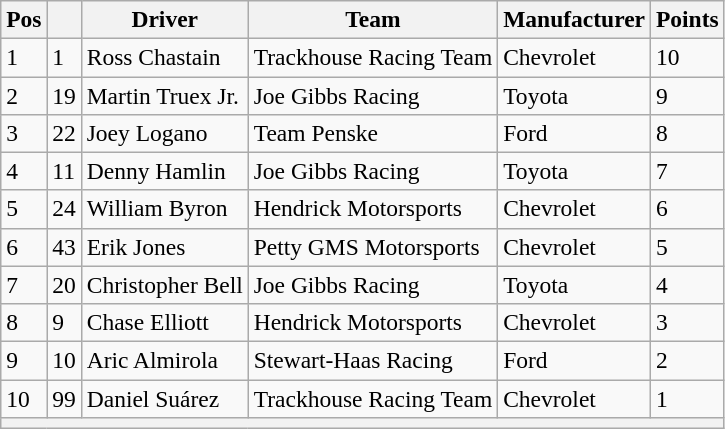<table class="wikitable" style="font-size:98%">
<tr>
<th>Pos</th>
<th></th>
<th>Driver</th>
<th>Team</th>
<th>Manufacturer</th>
<th>Points</th>
</tr>
<tr>
<td>1</td>
<td>1</td>
<td>Ross Chastain</td>
<td>Trackhouse Racing Team</td>
<td>Chevrolet</td>
<td>10</td>
</tr>
<tr>
<td>2</td>
<td>19</td>
<td>Martin Truex Jr.</td>
<td>Joe Gibbs Racing</td>
<td>Toyota</td>
<td>9</td>
</tr>
<tr>
<td>3</td>
<td>22</td>
<td>Joey Logano</td>
<td>Team Penske</td>
<td>Ford</td>
<td>8</td>
</tr>
<tr>
<td>4</td>
<td>11</td>
<td>Denny Hamlin</td>
<td>Joe Gibbs Racing</td>
<td>Toyota</td>
<td>7</td>
</tr>
<tr>
<td>5</td>
<td>24</td>
<td>William Byron</td>
<td>Hendrick Motorsports</td>
<td>Chevrolet</td>
<td>6</td>
</tr>
<tr>
<td>6</td>
<td>43</td>
<td>Erik Jones</td>
<td>Petty GMS Motorsports</td>
<td>Chevrolet</td>
<td>5</td>
</tr>
<tr>
<td>7</td>
<td>20</td>
<td>Christopher Bell</td>
<td>Joe Gibbs Racing</td>
<td>Toyota</td>
<td>4</td>
</tr>
<tr>
<td>8</td>
<td>9</td>
<td>Chase Elliott</td>
<td>Hendrick Motorsports</td>
<td>Chevrolet</td>
<td>3</td>
</tr>
<tr>
<td>9</td>
<td>10</td>
<td>Aric Almirola</td>
<td>Stewart-Haas Racing</td>
<td>Ford</td>
<td>2</td>
</tr>
<tr>
<td>10</td>
<td>99</td>
<td>Daniel Suárez</td>
<td>Trackhouse Racing Team</td>
<td>Chevrolet</td>
<td>1</td>
</tr>
<tr>
<th colspan="6"></th>
</tr>
</table>
